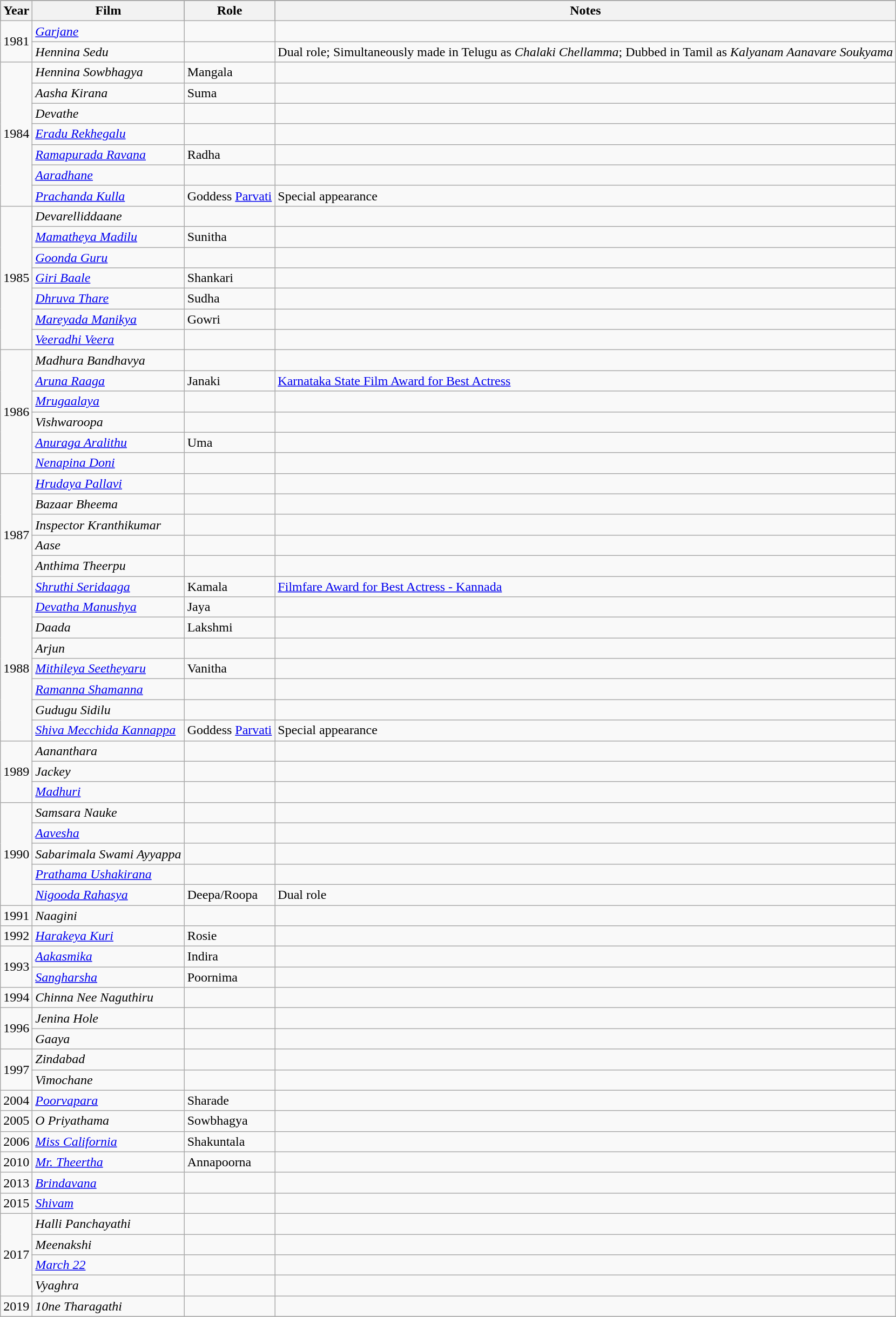<table class="wikitable sortable">
<tr style="background:#000;">
<th>Year</th>
<th>Film</th>
<th>Role</th>
<th>Notes</th>
</tr>
<tr>
<td rowspan="2">1981</td>
<td><em><a href='#'>Garjane</a></em></td>
<td></td>
<td></td>
</tr>
<tr>
<td><em>Hennina Sedu</em></td>
<td></td>
<td>Dual role; Simultaneously made in Telugu as <em>Chalaki Chellamma</em>; Dubbed in Tamil as <em>Kalyanam Aanavare Soukyama</em></td>
</tr>
<tr>
<td rowspan="7">1984</td>
<td><em>Hennina Sowbhagya</em></td>
<td>Mangala</td>
<td></td>
</tr>
<tr>
<td><em>Aasha Kirana</em></td>
<td>Suma</td>
<td></td>
</tr>
<tr>
<td><em>Devathe</em></td>
<td></td>
<td></td>
</tr>
<tr>
<td><em><a href='#'>Eradu Rekhegalu</a> </em></td>
<td></td>
<td></td>
</tr>
<tr>
<td><em><a href='#'>Ramapurada Ravana</a></em></td>
<td>Radha</td>
<td></td>
</tr>
<tr>
<td><em><a href='#'>Aaradhane</a></em></td>
<td></td>
<td></td>
</tr>
<tr>
<td><em><a href='#'>Prachanda Kulla</a></em></td>
<td>Goddess <a href='#'>Parvati</a></td>
<td>Special appearance</td>
</tr>
<tr>
<td rowspan="7">1985</td>
<td><em>Devarelliddaane</em></td>
<td></td>
<td></td>
</tr>
<tr>
<td><em><a href='#'>Mamatheya Madilu</a></em></td>
<td>Sunitha</td>
<td></td>
</tr>
<tr>
<td><em><a href='#'>Goonda Guru</a></em></td>
<td></td>
<td></td>
</tr>
<tr>
<td><em><a href='#'>Giri Baale</a></em></td>
<td>Shankari</td>
<td></td>
</tr>
<tr>
<td><em><a href='#'>Dhruva Thare</a></em></td>
<td>Sudha</td>
<td></td>
</tr>
<tr>
<td><em><a href='#'>Mareyada Manikya</a></em></td>
<td>Gowri</td>
<td></td>
</tr>
<tr>
<td><em><a href='#'>Veeradhi Veera</a></em></td>
<td></td>
<td></td>
</tr>
<tr>
<td rowspan="6">1986</td>
<td><em>Madhura Bandhavya</em></td>
<td></td>
<td></td>
</tr>
<tr>
<td><em><a href='#'>Aruna Raaga</a></em></td>
<td>Janaki</td>
<td><a href='#'>Karnataka State Film Award for Best Actress</a></td>
</tr>
<tr>
<td><em><a href='#'>Mrugaalaya</a></em></td>
<td></td>
<td></td>
</tr>
<tr>
<td><em>Vishwaroopa</em></td>
<td></td>
<td></td>
</tr>
<tr>
<td><em><a href='#'>Anuraga Aralithu</a></em></td>
<td>Uma</td>
<td></td>
</tr>
<tr>
<td><em><a href='#'>Nenapina Doni</a></em></td>
<td></td>
<td></td>
</tr>
<tr>
<td rowspan="6">1987</td>
<td><em><a href='#'>Hrudaya Pallavi</a></em></td>
<td></td>
<td></td>
</tr>
<tr>
<td><em>Bazaar Bheema</em></td>
<td></td>
<td></td>
</tr>
<tr>
<td><em>Inspector Kranthikumar</em></td>
<td></td>
<td></td>
</tr>
<tr>
<td><em>Aase</em></td>
<td></td>
<td></td>
</tr>
<tr>
<td><em>Anthima Theerpu</em></td>
<td></td>
<td></td>
</tr>
<tr>
<td><em><a href='#'>Shruthi Seridaaga</a></em></td>
<td>Kamala</td>
<td><a href='#'>Filmfare Award for Best Actress - Kannada</a></td>
</tr>
<tr>
<td rowspan="7">1988</td>
<td><em><a href='#'>Devatha Manushya</a></em></td>
<td>Jaya</td>
<td></td>
</tr>
<tr>
<td><em>Daada</em></td>
<td>Lakshmi</td>
<td></td>
</tr>
<tr>
<td><em>Arjun</em></td>
<td></td>
<td></td>
</tr>
<tr>
<td><em><a href='#'>Mithileya Seetheyaru</a></em></td>
<td>Vanitha</td>
<td></td>
</tr>
<tr>
<td><em><a href='#'>Ramanna Shamanna</a></em></td>
<td></td>
<td></td>
</tr>
<tr>
<td><em>Gudugu Sidilu</em></td>
<td></td>
<td></td>
</tr>
<tr>
<td><em><a href='#'>Shiva Mecchida Kannappa</a></em></td>
<td>Goddess <a href='#'>Parvati</a></td>
<td>Special appearance</td>
</tr>
<tr>
<td rowspan="3">1989</td>
<td><em>Aananthara</em></td>
<td></td>
<td></td>
</tr>
<tr>
<td><em>Jackey</em></td>
<td></td>
<td></td>
</tr>
<tr>
<td><em><a href='#'>Madhuri</a></em></td>
<td></td>
<td></td>
</tr>
<tr>
<td rowspan="5">1990</td>
<td><em>Samsara Nauke</em></td>
<td></td>
<td></td>
</tr>
<tr>
<td><em><a href='#'>Aavesha</a></em></td>
<td></td>
<td></td>
</tr>
<tr>
<td><em>Sabarimala Swami Ayyappa</em></td>
<td></td>
<td></td>
</tr>
<tr>
<td><em><a href='#'>Prathama Ushakirana</a></em></td>
<td></td>
<td></td>
</tr>
<tr>
<td><em><a href='#'>Nigooda Rahasya</a></em></td>
<td>Deepa/Roopa</td>
<td>Dual role</td>
</tr>
<tr>
<td>1991</td>
<td><em>Naagini</em></td>
<td></td>
<td></td>
</tr>
<tr>
<td>1992</td>
<td><em><a href='#'>Harakeya Kuri</a></em></td>
<td>Rosie</td>
<td></td>
</tr>
<tr>
<td rowspan="2">1993</td>
<td><em><a href='#'>Aakasmika</a></em></td>
<td>Indira</td>
<td></td>
</tr>
<tr>
<td><em><a href='#'>Sangharsha</a></em></td>
<td>Poornima</td>
<td></td>
</tr>
<tr>
<td>1994</td>
<td><em>Chinna Nee Naguthiru</em></td>
<td></td>
<td></td>
</tr>
<tr>
<td rowspan="2">1996</td>
<td><em>Jenina Hole</em></td>
<td></td>
<td></td>
</tr>
<tr>
<td><em>Gaaya</em></td>
<td></td>
<td></td>
</tr>
<tr>
<td rowspan="2">1997</td>
<td><em>Zindabad</em></td>
<td></td>
<td></td>
</tr>
<tr>
<td><em>Vimochane</em></td>
<td></td>
<td></td>
</tr>
<tr>
<td>2004</td>
<td><em><a href='#'>Poorvapara</a></em></td>
<td>Sharade</td>
<td></td>
</tr>
<tr>
<td>2005</td>
<td><em>O Priyathama</em></td>
<td>Sowbhagya</td>
<td></td>
</tr>
<tr>
<td>2006</td>
<td><em><a href='#'>Miss California</a></em></td>
<td>Shakuntala</td>
<td></td>
</tr>
<tr>
<td>2010</td>
<td><em><a href='#'>Mr. Theertha</a></em></td>
<td>Annapoorna</td>
<td></td>
</tr>
<tr>
<td>2013</td>
<td><em><a href='#'>Brindavana</a></em></td>
<td></td>
<td></td>
</tr>
<tr>
<td>2015</td>
<td><em><a href='#'>Shivam</a></em></td>
<td></td>
<td></td>
</tr>
<tr>
<td rowspan="4">2017</td>
<td><em>Halli Panchayathi</em></td>
<td></td>
<td></td>
</tr>
<tr>
<td><em>Meenakshi</em></td>
<td></td>
<td></td>
</tr>
<tr>
<td><em><a href='#'>March 22</a></em></td>
<td></td>
<td></td>
</tr>
<tr>
<td><em>Vyaghra</em></td>
<td></td>
<td></td>
</tr>
<tr>
<td>2019</td>
<td><em>10ne Tharagathi</em></td>
<td></td>
<td></td>
</tr>
<tr>
</tr>
</table>
